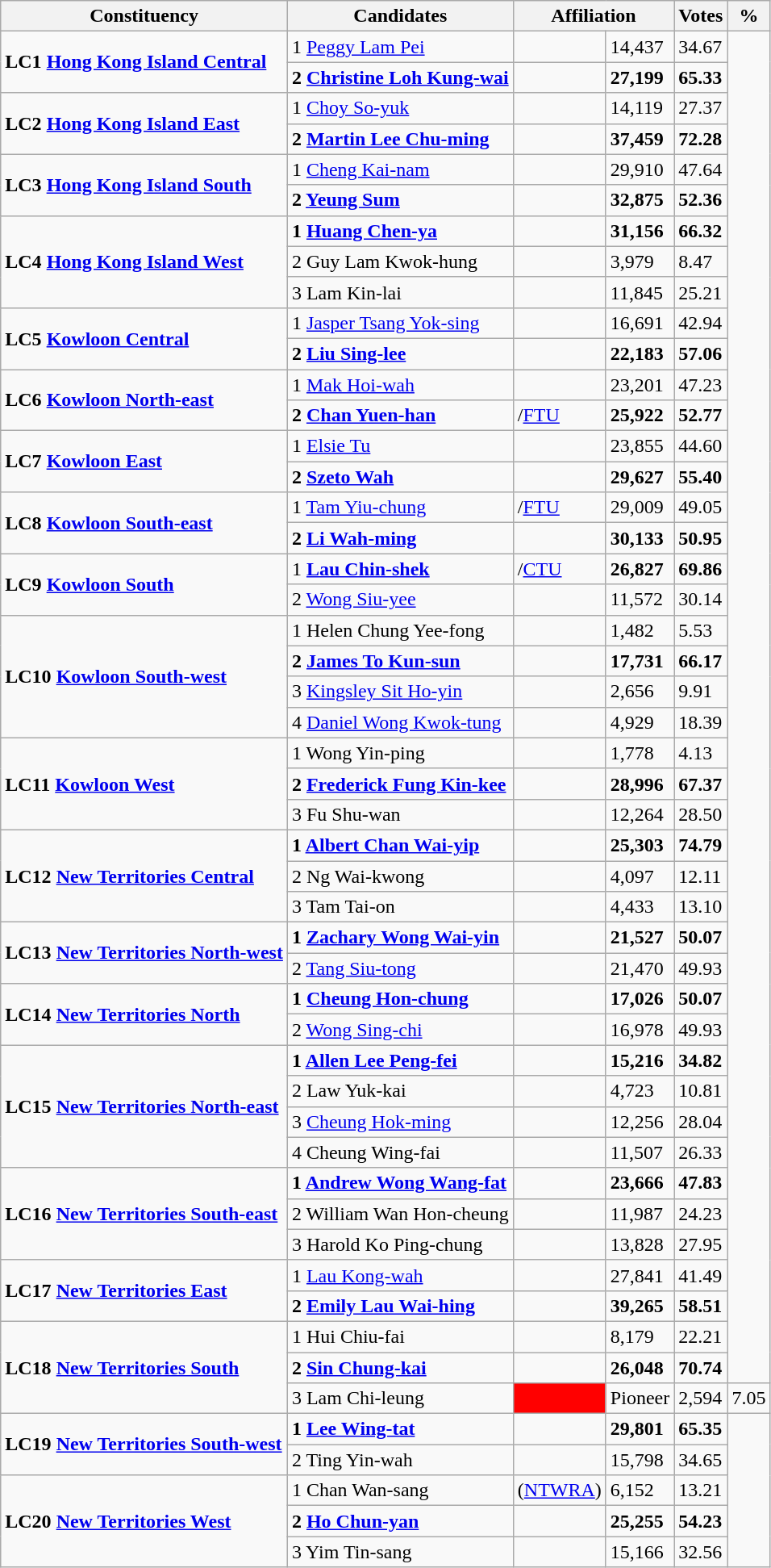<table class="wikitable">
<tr>
<th>Constituency</th>
<th>Candidates</th>
<th colspan=2>Affiliation</th>
<th>Votes</th>
<th>%</th>
</tr>
<tr>
<td rowspan=2><strong>LC1 <a href='#'>Hong Kong Island Central</a></strong></td>
<td>1 <a href='#'>Peggy Lam Pei</a></td>
<td></td>
<td>14,437</td>
<td>34.67</td>
</tr>
<tr>
<td><strong>2 <a href='#'>Christine Loh Kung-wai</a></strong></td>
<td></td>
<td><strong>27,199</strong></td>
<td><strong>65.33</strong></td>
</tr>
<tr>
<td rowspan=2><strong>LC2 <a href='#'>Hong Kong Island East</a></strong></td>
<td>1 <a href='#'>Choy So-yuk</a></td>
<td></td>
<td>14,119</td>
<td>27.37</td>
</tr>
<tr>
<td><strong>2 <a href='#'>Martin Lee Chu-ming</a></strong></td>
<td></td>
<td><strong>37,459</strong></td>
<td><strong>72.28</strong></td>
</tr>
<tr>
<td rowspan=2><strong>LC3 <a href='#'>Hong Kong Island South</a></strong></td>
<td>1 <a href='#'>Cheng Kai-nam</a></td>
<td></td>
<td>29,910</td>
<td>47.64</td>
</tr>
<tr>
<td><strong>2 <a href='#'>Yeung Sum</a></strong></td>
<td></td>
<td><strong>32,875</strong></td>
<td><strong>52.36</strong></td>
</tr>
<tr>
<td rowspan=3><strong>LC4 <a href='#'>Hong Kong Island West</a></strong></td>
<td><strong>1 <a href='#'>Huang Chen-ya</a></strong></td>
<td></td>
<td><strong>31,156</strong></td>
<td><strong>66.32</strong></td>
</tr>
<tr>
<td>2 Guy Lam Kwok-hung</td>
<td></td>
<td>3,979</td>
<td>8.47</td>
</tr>
<tr>
<td>3 Lam Kin-lai</td>
<td></td>
<td>11,845</td>
<td>25.21</td>
</tr>
<tr>
<td rowspan=2><strong>LC5 <a href='#'>Kowloon Central</a></strong></td>
<td>1 <a href='#'>Jasper Tsang Yok-sing</a></td>
<td></td>
<td>16,691</td>
<td>42.94</td>
</tr>
<tr>
<td><strong>2 <a href='#'>Liu Sing-lee</a></strong></td>
<td></td>
<td><strong>22,183</strong></td>
<td><strong>57.06</strong></td>
</tr>
<tr>
<td rowspan=2><strong>LC6 <a href='#'>Kowloon North-east</a></strong></td>
<td>1 <a href='#'>Mak Hoi-wah</a></td>
<td></td>
<td>23,201</td>
<td>47.23</td>
</tr>
<tr>
<td><strong>2 <a href='#'>Chan Yuen-han</a></strong></td>
<td>/<a href='#'>FTU</a></td>
<td><strong>25,922</strong></td>
<td><strong>52.77</strong></td>
</tr>
<tr>
<td rowspan=2><strong>LC7 <a href='#'>Kowloon East</a></strong></td>
<td>1 <a href='#'>Elsie Tu</a></td>
<td></td>
<td>23,855</td>
<td>44.60</td>
</tr>
<tr>
<td><strong>2 <a href='#'>Szeto Wah</a></strong></td>
<td></td>
<td><strong>29,627</strong></td>
<td><strong>55.40</strong></td>
</tr>
<tr>
<td rowspan=2><strong>LC8 <a href='#'>Kowloon South-east</a></strong></td>
<td>1 <a href='#'>Tam Yiu-chung</a></td>
<td>/<a href='#'>FTU</a></td>
<td>29,009</td>
<td>49.05</td>
</tr>
<tr>
<td><strong>2 <a href='#'>Li Wah-ming</a></strong></td>
<td></td>
<td><strong>30,133</strong></td>
<td><strong>50.95</strong></td>
</tr>
<tr>
<td rowspan=2><strong>LC9 <a href='#'>Kowloon South</a></strong></td>
<td>1 <strong><a href='#'>Lau Chin-shek</a></strong></td>
<td>/<a href='#'>CTU</a></td>
<td><strong>26,827</strong></td>
<td><strong>69.86</strong></td>
</tr>
<tr>
<td>2 <a href='#'>Wong Siu-yee</a></td>
<td></td>
<td>11,572</td>
<td>30.14</td>
</tr>
<tr>
<td rowspan=4><strong>LC10 <a href='#'>Kowloon South-west</a></strong></td>
<td>1 Helen Chung Yee-fong</td>
<td></td>
<td>1,482</td>
<td>5.53</td>
</tr>
<tr>
<td><strong>2 <a href='#'>James To Kun-sun</a></strong></td>
<td></td>
<td><strong>17,731</strong></td>
<td><strong>66.17</strong></td>
</tr>
<tr>
<td>3 <a href='#'>Kingsley Sit Ho-yin</a></td>
<td></td>
<td>2,656</td>
<td>9.91</td>
</tr>
<tr>
<td>4 <a href='#'>Daniel Wong Kwok-tung</a></td>
<td></td>
<td>4,929</td>
<td>18.39</td>
</tr>
<tr>
<td rowspan=3><strong>LC11 <a href='#'>Kowloon West</a></strong></td>
<td>1 Wong Yin-ping</td>
<td></td>
<td>1,778</td>
<td>4.13</td>
</tr>
<tr>
<td><strong>2 <a href='#'>Frederick Fung Kin-kee</a></strong></td>
<td></td>
<td><strong>28,996</strong></td>
<td><strong>67.37</strong></td>
</tr>
<tr>
<td>3 Fu Shu-wan</td>
<td></td>
<td>12,264</td>
<td>28.50</td>
</tr>
<tr>
<td rowspan=3><strong>LC12 <a href='#'>New Territories Central</a></strong></td>
<td><strong>1 <a href='#'>Albert Chan Wai-yip</a></strong></td>
<td></td>
<td><strong>25,303</strong></td>
<td><strong>74.79</strong></td>
</tr>
<tr>
<td>2 Ng Wai-kwong</td>
<td></td>
<td>4,097</td>
<td>12.11</td>
</tr>
<tr>
<td>3 Tam Tai-on</td>
<td></td>
<td>4,433</td>
<td>13.10</td>
</tr>
<tr>
<td rowspan=2><strong>LC13 <a href='#'>New Territories North-west</a></strong></td>
<td><strong>1 <a href='#'>Zachary Wong Wai-yin</a></strong></td>
<td></td>
<td><strong>21,527</strong></td>
<td><strong>50.07</strong></td>
</tr>
<tr>
<td>2 <a href='#'>Tang Siu-tong</a></td>
<td></td>
<td>21,470</td>
<td>49.93</td>
</tr>
<tr>
<td rowspan=2><strong>LC14 <a href='#'>New Territories North</a></strong></td>
<td><strong>1 <a href='#'>Cheung Hon-chung</a></strong></td>
<td></td>
<td><strong>17,026</strong></td>
<td><strong>50.07</strong></td>
</tr>
<tr>
<td>2 <a href='#'>Wong Sing-chi</a></td>
<td></td>
<td>16,978</td>
<td>49.93</td>
</tr>
<tr>
<td rowspan=4><strong>LC15 <a href='#'>New Territories North-east</a></strong></td>
<td><strong>1 <a href='#'>Allen Lee Peng-fei</a></strong></td>
<td></td>
<td><strong>15,216</strong></td>
<td><strong>34.82</strong></td>
</tr>
<tr>
<td>2 Law Yuk-kai</td>
<td></td>
<td>4,723</td>
<td>10.81</td>
</tr>
<tr>
<td>3 <a href='#'>Cheung Hok-ming</a></td>
<td></td>
<td>12,256</td>
<td>28.04</td>
</tr>
<tr>
<td>4 Cheung Wing-fai</td>
<td></td>
<td>11,507</td>
<td>26.33</td>
</tr>
<tr>
<td rowspan=3><strong>LC16 <a href='#'>New Territories South-east</a></strong></td>
<td><strong>1 <a href='#'>Andrew Wong Wang-fat</a></strong></td>
<td></td>
<td><strong>23,666</strong></td>
<td><strong>47.83</strong></td>
</tr>
<tr>
<td>2 William Wan Hon-cheung</td>
<td></td>
<td>11,987</td>
<td>24.23</td>
</tr>
<tr>
<td>3 Harold Ko Ping-chung</td>
<td></td>
<td>13,828</td>
<td>27.95</td>
</tr>
<tr>
<td rowspan=2><strong>LC17 <a href='#'>New Territories East</a></strong></td>
<td>1 <a href='#'>Lau Kong-wah</a></td>
<td></td>
<td>27,841</td>
<td>41.49</td>
</tr>
<tr>
<td><strong>2 <a href='#'>Emily Lau Wai-hing</a></strong></td>
<td></td>
<td><strong>39,265</strong></td>
<td><strong>58.51</strong></td>
</tr>
<tr>
<td rowspan=3><strong>LC18 <a href='#'>New Territories South</a></strong></td>
<td>1 Hui Chiu-fai</td>
<td></td>
<td>8,179</td>
<td>22.21</td>
</tr>
<tr>
<td><strong>2 <a href='#'>Sin Chung-kai</a></strong></td>
<td></td>
<td><strong>26,048</strong></td>
<td><strong>70.74</strong></td>
</tr>
<tr>
<td>3 Lam Chi-leung</td>
<td bgcolor="red"></td>
<td>Pioneer</td>
<td>2,594</td>
<td>7.05</td>
</tr>
<tr>
<td rowspan=2><strong>LC19 <a href='#'>New Territories South-west</a></strong></td>
<td><strong>1 <a href='#'>Lee Wing-tat</a></strong></td>
<td></td>
<td><strong>29,801</strong></td>
<td><strong>65.35</strong></td>
</tr>
<tr>
<td>2 Ting Yin-wah</td>
<td></td>
<td>15,798</td>
<td>34.65</td>
</tr>
<tr>
<td rowspan=3><strong>LC20 <a href='#'>New Territories West</a></strong></td>
<td>1 Chan Wan-sang</td>
<td> (<a href='#'>NTWRA</a>)</td>
<td>6,152</td>
<td>13.21</td>
</tr>
<tr>
<td><strong>2 <a href='#'>Ho Chun-yan</a></strong></td>
<td></td>
<td><strong>25,255</strong></td>
<td><strong>54.23</strong></td>
</tr>
<tr>
<td>3 Yim Tin-sang</td>
<td></td>
<td>15,166</td>
<td>32.56</td>
</tr>
</table>
